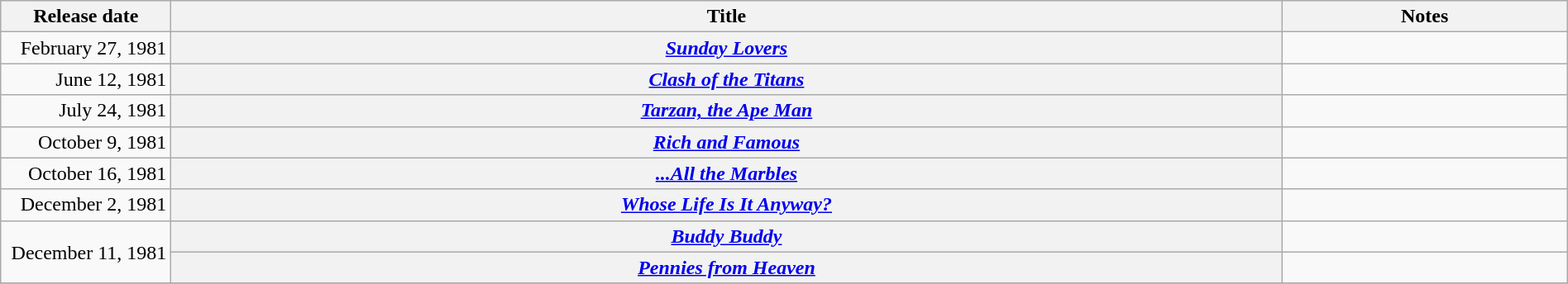<table class="wikitable sortable" style="width:100%;">
<tr>
<th scope="col" style="width:130px;">Release date</th>
<th>Title</th>
<th>Notes</th>
</tr>
<tr>
<td style="text-align:right;">February 27, 1981</td>
<th scope="row"><em><a href='#'>Sunday Lovers</a></em></th>
<td></td>
</tr>
<tr>
<td style="text-align:right;">June 12, 1981</td>
<th scope="row"><em><a href='#'>Clash of the Titans</a></em></th>
<td></td>
</tr>
<tr>
<td style="text-align:right;">July 24, 1981</td>
<th scope="row"><em><a href='#'>Tarzan, the Ape Man</a></em></th>
<td></td>
</tr>
<tr>
<td style="text-align:right;">October 9, 1981</td>
<th scope="row"><em><a href='#'>Rich and Famous</a></em></th>
<td></td>
</tr>
<tr>
<td style="text-align:right;">October 16, 1981</td>
<th scope="row"><em><a href='#'>...All the Marbles</a></em></th>
<td></td>
</tr>
<tr>
<td style="text-align:right;">December 2, 1981</td>
<th scope="row"><em><a href='#'>Whose Life Is It Anyway?</a></em></th>
<td></td>
</tr>
<tr>
<td style="text-align:right;" rowspan="2">December 11, 1981</td>
<th scope="row"><em><a href='#'>Buddy Buddy</a></em></th>
<td></td>
</tr>
<tr>
<th scope="row"><em><a href='#'>Pennies from Heaven</a></em></th>
<td></td>
</tr>
<tr>
</tr>
</table>
